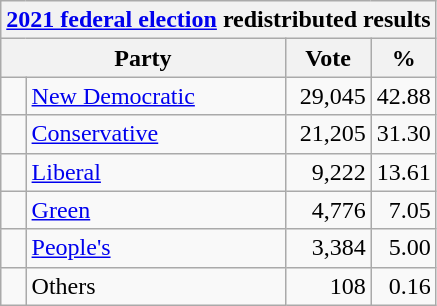<table class="wikitable">
<tr>
<th colspan="4"><a href='#'>2021 federal election</a> redistributed results</th>
</tr>
<tr>
<th bgcolor="#DDDDFF" width="130px" colspan="2">Party</th>
<th bgcolor="#DDDDFF" width="50px">Vote</th>
<th bgcolor="#DDDDFF" width="30px">%</th>
</tr>
<tr>
<td> </td>
<td><a href='#'>New Democratic</a></td>
<td align=right>29,045</td>
<td align=right>42.88</td>
</tr>
<tr>
<td> </td>
<td><a href='#'>Conservative</a></td>
<td align=right>21,205</td>
<td align=right>31.30</td>
</tr>
<tr>
<td> </td>
<td><a href='#'>Liberal</a></td>
<td align=right>9,222</td>
<td align=right>13.61</td>
</tr>
<tr>
<td> </td>
<td><a href='#'>Green</a></td>
<td align=right>4,776</td>
<td align=right>7.05</td>
</tr>
<tr>
<td> </td>
<td><a href='#'>People's</a></td>
<td align=right>3,384</td>
<td align=right>5.00</td>
</tr>
<tr>
<td> </td>
<td>Others</td>
<td align=right>108</td>
<td align=right>0.16</td>
</tr>
</table>
